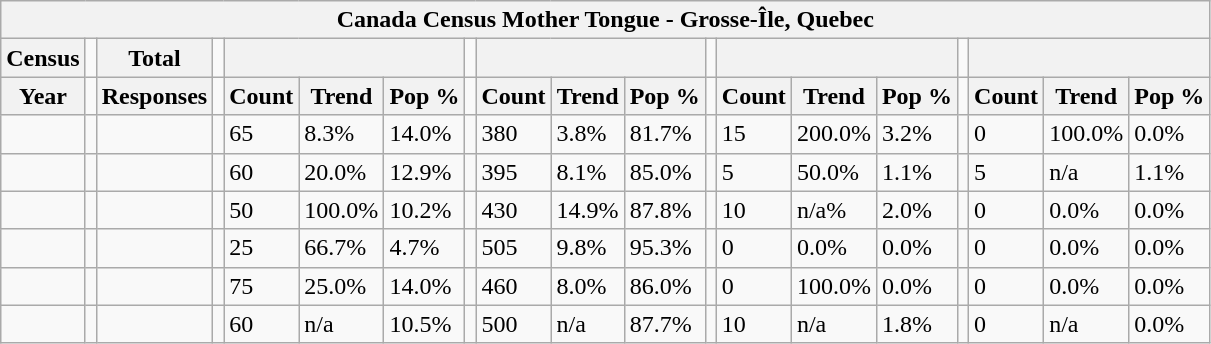<table class="wikitable">
<tr>
<th colspan="19">Canada Census Mother Tongue - Grosse-Île, Quebec</th>
</tr>
<tr>
<th>Census</th>
<td></td>
<th>Total</th>
<td colspan="1"></td>
<th colspan="3"></th>
<td colspan="1"></td>
<th colspan="3"></th>
<td colspan="1"></td>
<th colspan="3"></th>
<td colspan="1"></td>
<th colspan="3"></th>
</tr>
<tr>
<th>Year</th>
<td></td>
<th>Responses</th>
<td></td>
<th>Count</th>
<th>Trend</th>
<th>Pop %</th>
<td></td>
<th>Count</th>
<th>Trend</th>
<th>Pop %</th>
<td></td>
<th>Count</th>
<th>Trend</th>
<th>Pop %</th>
<td></td>
<th>Count</th>
<th>Trend</th>
<th>Pop %</th>
</tr>
<tr>
<td></td>
<td></td>
<td></td>
<td></td>
<td>65</td>
<td> 8.3%</td>
<td>14.0%</td>
<td></td>
<td>380</td>
<td> 3.8%</td>
<td>81.7%</td>
<td></td>
<td>15</td>
<td> 200.0%</td>
<td>3.2%</td>
<td></td>
<td>0</td>
<td> 100.0%</td>
<td>0.0%</td>
</tr>
<tr>
<td></td>
<td></td>
<td></td>
<td></td>
<td>60</td>
<td> 20.0%</td>
<td>12.9%</td>
<td></td>
<td>395</td>
<td> 8.1%</td>
<td>85.0%</td>
<td></td>
<td>5</td>
<td> 50.0%</td>
<td>1.1%</td>
<td></td>
<td>5</td>
<td> n/a</td>
<td>1.1%</td>
</tr>
<tr>
<td></td>
<td></td>
<td></td>
<td></td>
<td>50</td>
<td> 100.0%</td>
<td>10.2%</td>
<td></td>
<td>430</td>
<td> 14.9%</td>
<td>87.8%</td>
<td></td>
<td>10</td>
<td> n/a%</td>
<td>2.0%</td>
<td></td>
<td>0</td>
<td> 0.0%</td>
<td>0.0%</td>
</tr>
<tr>
<td></td>
<td></td>
<td></td>
<td></td>
<td>25</td>
<td> 66.7%</td>
<td>4.7%</td>
<td></td>
<td>505</td>
<td> 9.8%</td>
<td>95.3%</td>
<td></td>
<td>0</td>
<td> 0.0%</td>
<td>0.0%</td>
<td></td>
<td>0</td>
<td> 0.0%</td>
<td>0.0%</td>
</tr>
<tr>
<td></td>
<td></td>
<td></td>
<td></td>
<td>75</td>
<td> 25.0%</td>
<td>14.0%</td>
<td></td>
<td>460</td>
<td> 8.0%</td>
<td>86.0%</td>
<td></td>
<td>0</td>
<td> 100.0%</td>
<td>0.0%</td>
<td></td>
<td>0</td>
<td> 0.0%</td>
<td>0.0%</td>
</tr>
<tr>
<td></td>
<td></td>
<td></td>
<td></td>
<td>60</td>
<td>n/a</td>
<td>10.5%</td>
<td></td>
<td>500</td>
<td>n/a</td>
<td>87.7%</td>
<td></td>
<td>10</td>
<td>n/a</td>
<td>1.8%</td>
<td></td>
<td>0</td>
<td>n/a</td>
<td>0.0%</td>
</tr>
</table>
